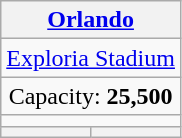<table class="wikitable" style="text-align:center">
<tr>
<th colspan="2"><a href='#'>Orlando</a></th>
</tr>
<tr>
<td colspan="2"><a href='#'>Exploria Stadium</a></td>
</tr>
<tr>
<td colspan="2">Capacity: <strong>25,500</strong></td>
</tr>
<tr>
<td colspan="2"></td>
</tr>
<tr>
<th></th>
<th></th>
</tr>
</table>
